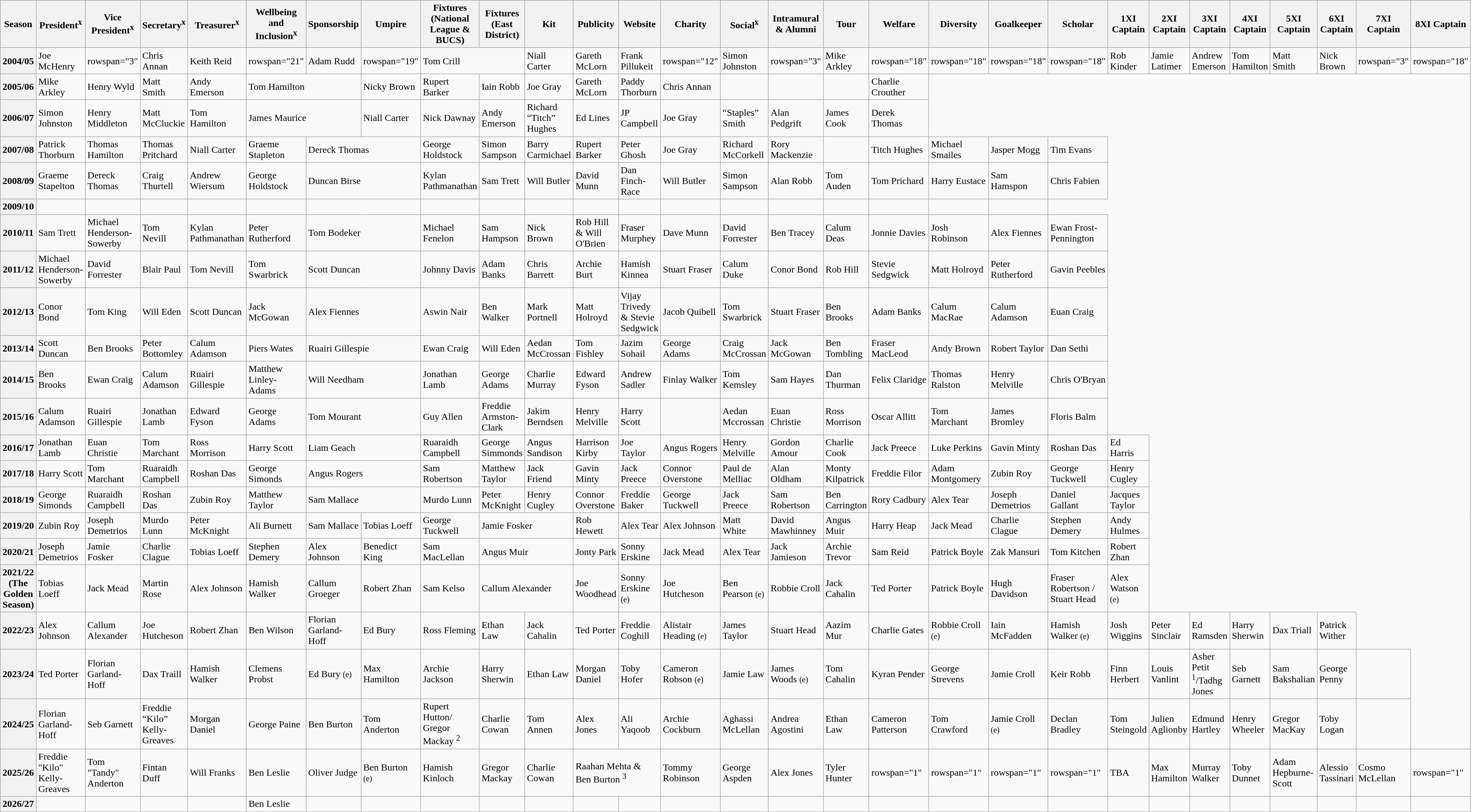<table class="wikitable">
<tr>
<th>Season</th>
<th>President<sup>x</sup></th>
<th>Vice President<sup>x</sup></th>
<th>Secretary<sup>x</sup></th>
<th>Treasurer<sup>x</sup></th>
<th>Wellbeing and Inclusion<sup>x</sup></th>
<th>Sponsorship</th>
<th>Umpire</th>
<th>Fixtures (National League & BUCS)</th>
<th>Fixtures (East District)</th>
<th>Kit</th>
<th>Publicity</th>
<th>Website</th>
<th>Charity</th>
<th>Social<sup>x</sup></th>
<th>Intramural & Alumni</th>
<th>Tour</th>
<th>Welfare</th>
<th>Diversity</th>
<th>Goalkeeper</th>
<th>Scholar</th>
<th>1XI Captain</th>
<th>2XI Captain</th>
<th>3XI Captain</th>
<th>4XI Captain</th>
<th>5XI Captain</th>
<th>6XI Captain</th>
<th>7XI Captain</th>
<th>8XI Captain</th>
</tr>
<tr>
<th>2004/05</th>
<td>Joe McHenry</td>
<td>rowspan="3" </td>
<td>Chris Annan</td>
<td>Keith Reid</td>
<td>rowspan="21" </td>
<td>Adam Rudd</td>
<td>rowspan="19" </td>
<td colspan="2">Tom Crill</td>
<td>Niall Carter</td>
<td>Gareth McLorn</td>
<td>Frank Pillukeit</td>
<td>rowspan="12" </td>
<td>Simon Johnston</td>
<td>rowspan="3" </td>
<td>Mike Arkley</td>
<td>rowspan="18" </td>
<td>rowspan="18" </td>
<td>rowspan="18" </td>
<td>rowspan="18" </td>
<td>Rob Kinder</td>
<td>Jamie Latimer</td>
<td>Andrew Emerson</td>
<td>Tom Hamilton</td>
<td>Matt Smith</td>
<td>Nick Brown</td>
<td>rowspan="3" </td>
<td>rowspan="18" </td>
</tr>
<tr>
<th>2005/06</th>
<td>Mike Arkley</td>
<td>Henry Wyld</td>
<td>Matt Smith</td>
<td>Andy Emerson</td>
<td colspan="2">Tom Hamilton</td>
<td>Nicky Brown</td>
<td>Rupert Barker</td>
<td>Iain Robb</td>
<td>Joe Gray</td>
<td>Gareth McLorn</td>
<td>Paddy Thorburn</td>
<td>Chris Annan</td>
<td></td>
<td></td>
<td></td>
<td>Charlie Crouther</td>
</tr>
<tr>
<th>2006/07</th>
<td>Simon Johnston</td>
<td>Henry Middleton</td>
<td>Matt McCluckie</td>
<td>Tom Hamilton</td>
<td colspan="2">James Maurice</td>
<td>Niall Carter</td>
<td>Nick Dawnay</td>
<td>Andy Emerson</td>
<td>Richard “Titch” Hughes</td>
<td>Ed Lines</td>
<td>JP Campbell</td>
<td>Joe Gray</td>
<td>“Staples” Smith</td>
<td>Alan Pedgrift</td>
<td>James Cook</td>
<td>Derek Thomas</td>
</tr>
<tr>
<th>2007/08</th>
<td>Patrick Thorburn</td>
<td>Thomas Hamilton</td>
<td>Thomas Pritchard</td>
<td>Niall Carter</td>
<td>Graeme Stapleton</td>
<td colspan="2">Dereck Thomas</td>
<td>George Holdstock</td>
<td>Simon Sampson</td>
<td>Barry Carmichael</td>
<td>Rupert Barker</td>
<td>Peter Ghosh</td>
<td>Joe Gray</td>
<td>Richard McCorkell</td>
<td>Rory Mackenzie</td>
<td></td>
<td>Titch Hughes</td>
<td>Michael Smailes</td>
<td>Jasper Mogg</td>
<td>Tim Evans</td>
</tr>
<tr>
<th>2008/09</th>
<td>Graeme Stapelton</td>
<td>Dereck Thomas</td>
<td>Craig Thurtell</td>
<td>Andrew Wiersum</td>
<td>George Holdstock</td>
<td colspan="2">Duncan Birse</td>
<td>Kylan Pathmanathan</td>
<td>Sam Trett</td>
<td>Will Butler</td>
<td>David Munn</td>
<td>Dan Finch-Race</td>
<td>Will Butler</td>
<td>Simon Sampson</td>
<td>Alan Robb</td>
<td>Tom Auden</td>
<td>Tom Prichard</td>
<td>Harry Eustace</td>
<td>Sam Hamspon</td>
<td>Chris Fabien</td>
</tr>
<tr>
<th>2009/10</th>
<td></td>
<td></td>
<td></td>
<td></td>
<td></td>
<td colspan="2"></td>
<td></td>
<td></td>
<td></td>
<td></td>
<td></td>
<td></td>
<td></td>
<td></td>
<td></td>
<td></td>
<td></td>
<td></td>
</tr>
<tr>
<th>2010/11</th>
<td>Sam Trett</td>
<td>Michael Henderson-Sowerby</td>
<td>Tom Nevill</td>
<td>Kylan Pathmanathan</td>
<td>Peter Rutherford</td>
<td colspan="2">Tom Bodeker</td>
<td>Michael Fenelon</td>
<td>Sam Hampson</td>
<td>Nick Brown</td>
<td>Rob Hill & Will O'Brien</td>
<td>Fraser Murphey</td>
<td>Dave Munn</td>
<td>David Forrester</td>
<td>Ben Tracey</td>
<td>Calum Deas</td>
<td>Jonnie Davies</td>
<td>Josh Robinson</td>
<td>Alex Fiennes</td>
<td>Ewan Frost-Pennington</td>
</tr>
<tr>
<th>2011/12</th>
<td>Michael Henderson-Sowerby</td>
<td>David Forrester</td>
<td>Blair Paul</td>
<td>Tom Nevill</td>
<td>Tom Swarbrick</td>
<td colspan="2">Scott Duncan</td>
<td>Johnny Davis</td>
<td>Adam Banks</td>
<td>Chris Barrett</td>
<td>Archie Burt</td>
<td>Hamish Kinnea</td>
<td>Stuart Fraser</td>
<td>Calum Duke</td>
<td>Conor Bond</td>
<td>Rob Hill</td>
<td>Stevie Sedgwick</td>
<td>Matt Holroyd</td>
<td>Peter Rutherford</td>
<td>Gavin Peebles</td>
</tr>
<tr>
<th>2012/13</th>
<td>Conor Bond</td>
<td>Tom King</td>
<td>Will Eden</td>
<td>Scott Duncan</td>
<td>Jack McGowan</td>
<td colspan="2">Alex Fiennes</td>
<td>Aswin Nair</td>
<td>Ben Walker</td>
<td>Mark Portnell</td>
<td>Matt Holroyd</td>
<td>Vijay Trivedy & Stevie Sedgwick</td>
<td>Jacob Quibell</td>
<td>Tom Swarbrick</td>
<td>Stuart Fraser</td>
<td>Ben Brooks</td>
<td>Adam Banks</td>
<td>Calum MacRae</td>
<td>Calum Adamson</td>
<td>Euan Craig</td>
</tr>
<tr>
<th>2013/14</th>
<td>Scott Duncan</td>
<td>Ben Brooks</td>
<td>Peter Bottomley</td>
<td>Calum Adamson</td>
<td>Piers Wates</td>
<td colspan="2">Ruairi Gillespie</td>
<td>Ewan Craig</td>
<td>Will Eden</td>
<td>Aedan McCrossan</td>
<td>Tom Fishley</td>
<td>Jazim Sohail</td>
<td>George Adams</td>
<td>Craig McCrossan</td>
<td>Jack McGowan</td>
<td>Ben Tombling</td>
<td>Fraser MacLeod</td>
<td>Andy Brown</td>
<td>Robert Taylor</td>
<td>Dan Sethi</td>
</tr>
<tr>
<th>2014/15</th>
<td>Ben Brooks</td>
<td>Ewan Craig</td>
<td>Calum Adamson</td>
<td>Ruairi Gillespie</td>
<td>Matthew Linley-Adams</td>
<td colspan="2">Will Needham</td>
<td>Jonathan Lamb</td>
<td>George Adams</td>
<td>Charlie Murray</td>
<td>Edward Fyson</td>
<td>Andrew Sadler</td>
<td>Finlay Walker</td>
<td>Tom Kemsley</td>
<td>Sam Hayes</td>
<td>Dan Thurman</td>
<td>Felix Claridge</td>
<td>Thomas Ralston</td>
<td>Henry Melville</td>
<td>Chris O'Bryan</td>
</tr>
<tr>
<th>2015/16</th>
<td>Calum Adamson</td>
<td>Ruairi Gillespie</td>
<td>Jonathan Lamb</td>
<td>Edward Fyson</td>
<td>George Adams</td>
<td colspan="2">Tom Mourant</td>
<td>Guy Allen</td>
<td>Freddie Armston-Clark</td>
<td>Jakim Berndsen</td>
<td>Henry Melville</td>
<td>Harry Scott</td>
<td></td>
<td>Aedan Mccrossan</td>
<td>Euan Christie</td>
<td>Ross Morrison</td>
<td>Oscar Allitt</td>
<td>Tom Marchant</td>
<td>James Bromley</td>
<td>Floris Balm</td>
</tr>
<tr>
<th>2016/17</th>
<td>Jonathan Lamb</td>
<td>Euan Christie</td>
<td>Tom Marchant</td>
<td>Ross Morrison</td>
<td>Harry Scott</td>
<td colspan="2">Liam Geach</td>
<td>Ruaraidh Campbell</td>
<td>George Simmonds</td>
<td>Angus Sandison</td>
<td>Harrison Kirby</td>
<td>Joe Taylor</td>
<td>Angus Rogers</td>
<td>Henry Melville</td>
<td>Gordon Amour</td>
<td>Charlie Cook</td>
<td>Jack Preece</td>
<td>Luke Perkins</td>
<td>Gavin Minty</td>
<td>Roshan Das</td>
<td>Ed Harris</td>
</tr>
<tr>
<th>2017/18</th>
<td>Harry Scott</td>
<td>Tom Marchant</td>
<td>Ruaraidh Campbell</td>
<td>Roshan Das</td>
<td>George Simonds</td>
<td colspan="2">Angus Rogers</td>
<td>Sam Robertson</td>
<td>Matthew Taylor</td>
<td>Jack Friend</td>
<td>Gavin Minty</td>
<td>Jack Preece</td>
<td>Connor Overstone</td>
<td>Paul de Melliac</td>
<td>Alan Oldham</td>
<td>Monty Kilpatrick</td>
<td>Freddie Filor</td>
<td>Adam Montgomery</td>
<td>Zubin Roy</td>
<td>George Tuckwell</td>
<td>Henry Cugley</td>
</tr>
<tr>
<th>2018/19</th>
<td>George Simonds</td>
<td>Ruaraidh Campbell</td>
<td>Roshan Das</td>
<td>Zubin Roy</td>
<td>Matthew Taylor</td>
<td colspan="2">Sam Mallace</td>
<td>Murdo Lunn</td>
<td>Peter McKnight</td>
<td>Henry Cugley</td>
<td>Connor Overstone</td>
<td>Freddie Baker</td>
<td>George Tuckwell</td>
<td>Jack Preece</td>
<td>Sam Robertson</td>
<td>Ben Carrington</td>
<td>Rory Cadbury</td>
<td>Alex Tear</td>
<td>Joseph Demetrios</td>
<td>Daniel Gallant</td>
<td>Jacques Taylor</td>
</tr>
<tr>
<th>2019/20</th>
<td>Zubin Roy</td>
<td>Joseph Demetrios</td>
<td>Murdo Lunn</td>
<td>Peter McKnight</td>
<td>Ali Burnett</td>
<td>Sam Mallace</td>
<td>Tobias Loeff</td>
<td>George Tuckwell</td>
<td colspan="2">Jamie Fosker</td>
<td>Rob Hewett</td>
<td>Alex Tear</td>
<td>Alex Johnson</td>
<td>Matt White</td>
<td>David Mawhinney</td>
<td>Angus Muir</td>
<td>Harry Heap</td>
<td>Jack Mead</td>
<td>Charlie Clague</td>
<td>Stephen Demery</td>
<td>Andy Hulmes</td>
</tr>
<tr>
<th>2020/21</th>
<td>Joseph Demetrios</td>
<td>Jamie Fosker</td>
<td>Charlie Clague</td>
<td>Tobias Loeff</td>
<td>Stephen Demery</td>
<td>Alex Johnson</td>
<td>Benedict King</td>
<td>Sam MacLellan</td>
<td colspan="2">Angus Muir</td>
<td>Jonty Park</td>
<td>Sonny Erskine</td>
<td>Jack Mead</td>
<td>Alex Tear</td>
<td>Jack Jamieson</td>
<td>Archie Trevor</td>
<td>Sam Reid</td>
<td>Patrick Boyle</td>
<td>Zak Mansuri</td>
<td>Tom Kitchen</td>
<td>Robert Zhan</td>
</tr>
<tr>
<th>2021/22<br>(The Golden Season)</th>
<td>Tobias Loeff</td>
<td>Jack Mead</td>
<td>Martin Rose</td>
<td>Alex Johnson</td>
<td>Hamish Walker</td>
<td>Callum Groeger</td>
<td>Robert Zhan</td>
<td>Sam Kelso</td>
<td colspan="2">Callum Alexander</td>
<td>Joe Woodhead</td>
<td>Sonny Erskine <small>(e)</small></td>
<td>Joe Hutcheson</td>
<td>Ben Pearson <small>(e)</small></td>
<td>Robbie Croll</td>
<td>Jack Cahalin</td>
<td>Ted Porter</td>
<td>Patrick Boyle</td>
<td>Hugh Davidson</td>
<td>Fraser Robertson / Stuart Head</td>
<td>Alex Watson <small>(e)</small></td>
</tr>
<tr>
<th>2022/23</th>
<td>Alex Johnson</td>
<td>Callum Alexander</td>
<td>Joe Hutcheson</td>
<td>Robert Zhan</td>
<td>Ben Wilson</td>
<td>Florian Garland-Hoff</td>
<td>Ed Bury</td>
<td>Ross Fleming</td>
<td>Ethan Law</td>
<td>Jack Cahalin</td>
<td>Ted Porter</td>
<td>Freddie Coghill</td>
<td>Alistair Heading <small>(e)</small></td>
<td>James Taylor</td>
<td>Stuart Head</td>
<td>Aazim Mur</td>
<td>Charlie Gates</td>
<td>Robbie Croll <small>(e)</small></td>
<td>Iain McFadden</td>
<td>Hamish Walker <small>(e)</small></td>
<td>Josh Wiggins</td>
<td>Peter Sinclair</td>
<td>Ed Ramsden</td>
<td>Harry Sherwin</td>
<td>Dax Triall</td>
<td>Patrick Wither</td>
</tr>
<tr>
<th>2023/24</th>
<td>Ted Porter</td>
<td>Florian Garland-Hoff</td>
<td>Dax Traill</td>
<td>Hamish Walker</td>
<td>Clemens Probst</td>
<td>Ed Bury <small>(e)</small></td>
<td>Max Hamilton</td>
<td>Archie Jackson</td>
<td>Harry Sherwin</td>
<td>Ethan Law</td>
<td>Morgan Daniel</td>
<td>Toby Hofer</td>
<td>Cameron Robson <small>(e)</small></td>
<td>Jamie Law</td>
<td>James Woods <small>(e)</small></td>
<td>Tom Cahalin</td>
<td>Kyran Pender</td>
<td>George Strevens</td>
<td>Jamie Croll</td>
<td>Keir Robb</td>
<td>Finn Herbert</td>
<td>Louis Vanlint</td>
<td>Asher Petit <sup>1</sup>/Tadhg Jones</td>
<td>Seb Garnett</td>
<td>Sam Bakshalian</td>
<td>George Penny</td>
<td></td>
</tr>
<tr>
<th>2024/25</th>
<td>Florian Garland-Hoff</td>
<td>Seb Garnett</td>
<td>Freddie “Kilo”  Kelly-Greaves</td>
<td>Morgan Daniel</td>
<td>George Paine</td>
<td>Ben Burton</td>
<td>Tom Anderton</td>
<td>Rupert Hutton/ Gregor Mackay <sup>2</sup></td>
<td>Charlie Cowan</td>
<td>Tom Annen</td>
<td>Alex Jones</td>
<td>Ali Yaqoob</td>
<td>Archie Cockburn</td>
<td>Aghassi McLellan</td>
<td>Andrea Agostini</td>
<td>Ethan Law</td>
<td>Cameron Patterson</td>
<td>Tom Crawford</td>
<td>Jamie Croll <small>(e)</small></td>
<td>Declan Bradley</td>
<td>Tom Steingold</td>
<td>Julien Aglionby</td>
<td>Edmund Hartley</td>
<td>Henry Wheeler</td>
<td>Gregor MacKay</td>
<td>Toby Logan</td>
<td></td>
</tr>
<tr>
<th>2025/26</th>
<td>Freddie "Kilo" Kelly-Greaves</td>
<td>Tom "Tandy" Anderton</td>
<td>Fintan Duff</td>
<td>Will Franks</td>
<td>Ben Leslie</td>
<td>Oliver Judge</td>
<td>Ben Burton <small>(e)</small></td>
<td>Hamish Kinloch</td>
<td>Gregor Mackay</td>
<td>Charlie Cowan</td>
<td colspan="2">Raahan Mehta & Ben Burton <sup>3</sup></td>
<td>Tommy Robinson</td>
<td>George Aspden</td>
<td>Alex Jones</td>
<td>Tyler Hunter</td>
<td>rowspan="1" </td>
<td>rowspan="1" </td>
<td>rowspan="1" </td>
<td>rowspan="1" </td>
<td>TBA</td>
<td>Max Hamilton</td>
<td>Murray Walker</td>
<td>Toby Dunnet</td>
<td>Adam Hepburne-Scott</td>
<td>Alessio Tassinari</td>
<td>Cosmo McLellan</td>
<td>rowspan="1" </td>
</tr>
<tr>
<th>2026/27</th>
<td></td>
<td></td>
<td></td>
<td></td>
<td>Ben Leslie</td>
<td></td>
<td></td>
<td></td>
<td></td>
<td></td>
<td></td>
<td></td>
<td></td>
<td></td>
<td></td>
<td></td>
<td></td>
<td></td>
<td></td>
<td></td>
<td></td>
<td></td>
<td></td>
<td></td>
<td></td>
<td></td>
<td></td>
<td></td>
</tr>
</table>
